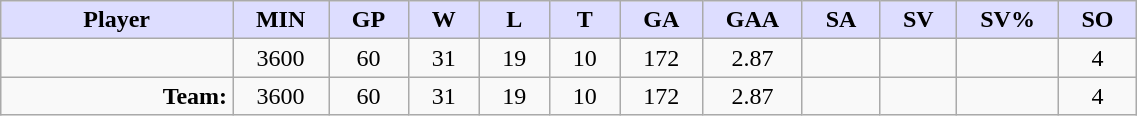<table style="width:60%;" class="wikitable sortable">
<tr>
<th style="background:#ddf; width:10%;">Player</th>
<th style="width:3%; background:#ddf;">MIN</th>
<th style="width:3%; background:#ddf;">GP</th>
<th style="width:3%; background:#ddf;">W</th>
<th style="width:3%; background:#ddf;">L</th>
<th style="width:3%; background:#ddf;">T</th>
<th style="width:3%; background:#ddf;">GA</th>
<th style="width:3%; background:#ddf;">GAA</th>
<th style="width:3%; background:#ddf;">SA</th>
<th style="width:3%; background:#ddf;">SV</th>
<th style="width:3%; background:#ddf;">SV%</th>
<th style="width:3%; background:#ddf;">SO</th>
</tr>
<tr style="text-align:center;">
<td style="text-align:right;"></td>
<td>3600</td>
<td>60</td>
<td>31</td>
<td>19</td>
<td>10</td>
<td>172</td>
<td>2.87</td>
<td></td>
<td></td>
<td></td>
<td>4</td>
</tr>
<tr style="text-align:center;">
<td style="text-align:right;"><strong>Team:</strong></td>
<td>3600</td>
<td>60</td>
<td>31</td>
<td>19</td>
<td>10</td>
<td>172</td>
<td>2.87</td>
<td></td>
<td></td>
<td></td>
<td>4</td>
</tr>
</table>
